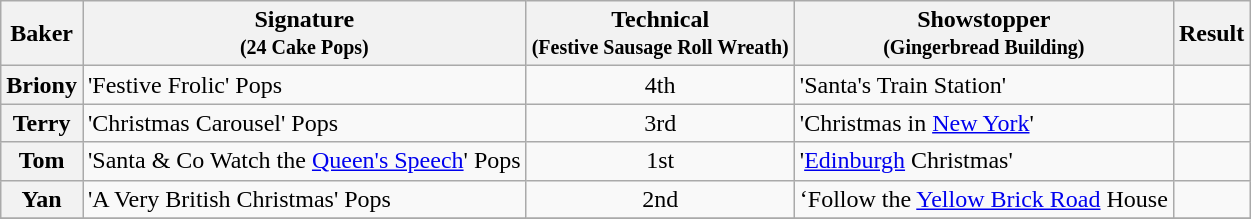<table class="wikitable sortable">
<tr>
<th scope="col">Baker</th>
<th scope="col" class="unsortable">Signature<br><small>(24 Cake Pops)</small></th>
<th scope="col">Technical<br><small>(Festive Sausage Roll Wreath)</small></th>
<th scope="col" class="unsortable">Showstopper<br><small>(Gingerbread Building)</small></th>
<th scope="col">Result</th>
</tr>
<tr>
<th scope="row">Briony</th>
<td>'Festive Frolic' Pops</td>
<td align="center">4th</td>
<td>'Santa's Train Station'</td>
<td></td>
</tr>
<tr>
<th scope="row">Terry</th>
<td>'Christmas Carousel' Pops</td>
<td align="center">3rd</td>
<td>'Christmas in <a href='#'>New York</a>'</td>
<td></td>
</tr>
<tr>
<th scope="row">Tom</th>
<td>'Santa & Co Watch the <a href='#'>Queen's Speech</a>' Pops</td>
<td align="center">1st</td>
<td>'<a href='#'>Edinburgh</a> Christmas'</td>
<td></td>
</tr>
<tr>
<th scope="row">Yan</th>
<td>'A Very British Christmas' Pops</td>
<td align="center">2nd</td>
<td>‘Follow the <a href='#'>Yellow Brick Road</a> House</td>
<td></td>
</tr>
<tr>
</tr>
</table>
